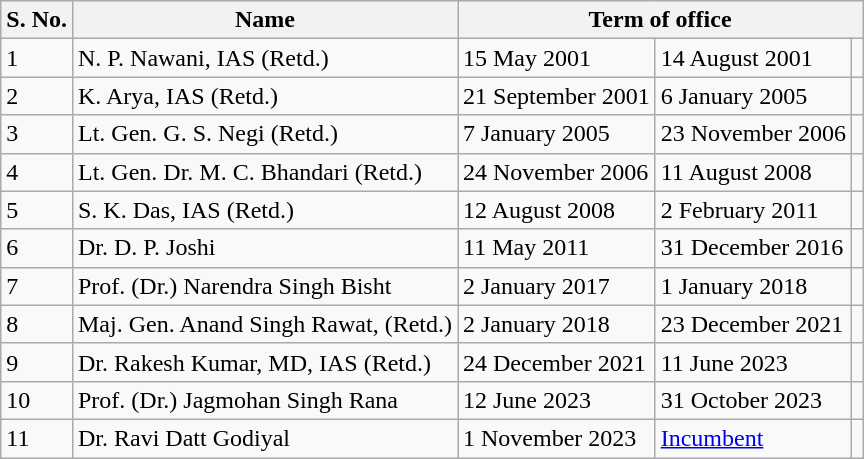<table class="wikitable" ;">
<tr>
<th>S. No.</th>
<th>Name</th>
<th colspan="3">Term of office</th>
</tr>
<tr>
<td>1</td>
<td>N. P. Nawani, IAS (Retd.)</td>
<td>15 May 2001</td>
<td>14 August 2001</td>
<td></td>
</tr>
<tr>
<td>2</td>
<td>K. Arya, IAS (Retd.)</td>
<td>21 September 2001</td>
<td>6 January 2005</td>
<td></td>
</tr>
<tr>
<td>3</td>
<td>Lt. Gen. G. S. Negi (Retd.)</td>
<td>7 January 2005</td>
<td>23 November 2006</td>
<td></td>
</tr>
<tr>
<td>4</td>
<td>Lt. Gen. Dr. M. C. Bhandari (Retd.)</td>
<td>24 November 2006</td>
<td>11 August 2008</td>
<td></td>
</tr>
<tr>
<td>5</td>
<td>S. K. Das, IAS (Retd.)</td>
<td>12 August 2008</td>
<td>2 February 2011</td>
<td></td>
</tr>
<tr>
<td>6</td>
<td>Dr. D. P. Joshi</td>
<td>11 May 2011</td>
<td>31 December 2016</td>
<td></td>
</tr>
<tr>
<td>7</td>
<td>Prof. (Dr.) Narendra Singh Bisht</td>
<td>2 January 2017</td>
<td>1 January 2018</td>
<td></td>
</tr>
<tr>
<td>8</td>
<td>Maj. Gen. Anand Singh Rawat, (Retd.)</td>
<td>2 January 2018</td>
<td>23 December 2021</td>
<td></td>
</tr>
<tr>
<td>9</td>
<td>Dr. Rakesh Kumar, MD, IAS (Retd.)</td>
<td>24 December 2021</td>
<td>11 June 2023</td>
<td></td>
</tr>
<tr>
<td>10</td>
<td>Prof. (Dr.) Jagmohan Singh Rana</td>
<td>12 June 2023</td>
<td>31 October 2023</td>
<td></td>
</tr>
<tr>
<td>11</td>
<td>Dr. Ravi Datt Godiyal</td>
<td>1 November 2023</td>
<td><a href='#'>Incumbent</a></td>
<td></td>
</tr>
</table>
